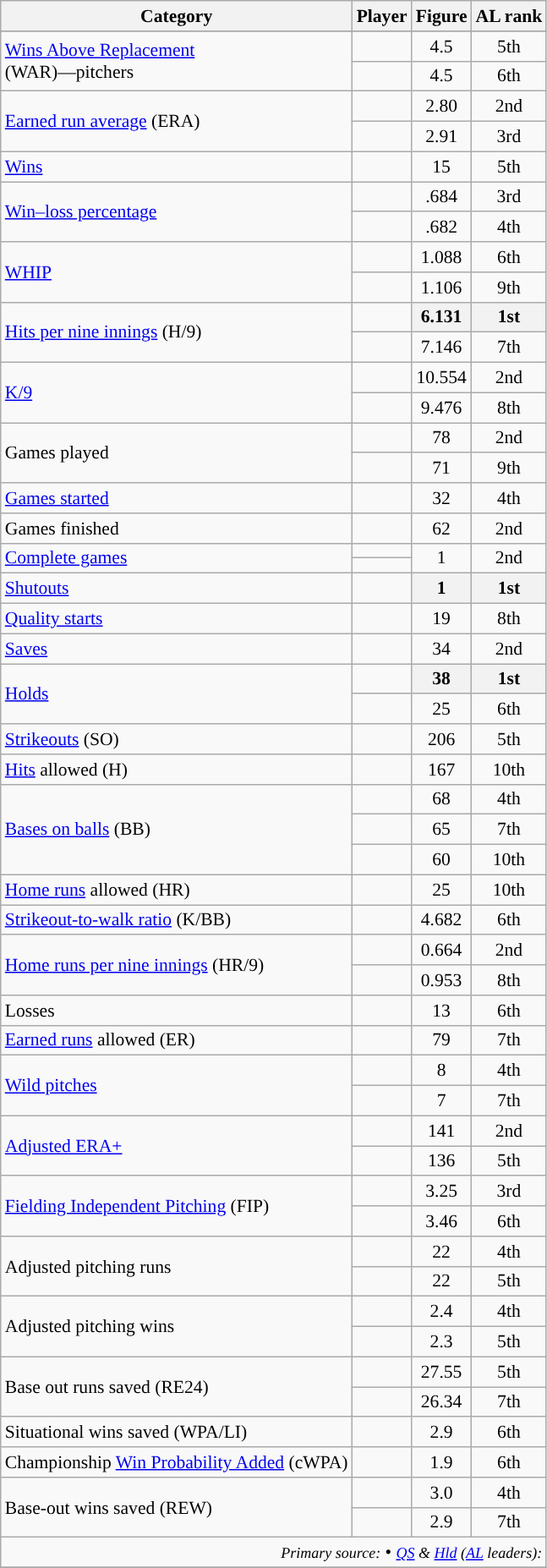<table class="wikitable sortable" border="1" style="font-size: 90%">
<tr>
<th>Category</th>
<th>Player</th>
<th>Figure</th>
<th>AL rank</th>
</tr>
<tr>
</tr>
<tr>
<td rowspan="2"><a href='#'>Wins Above Replacement</a><br>(WAR)—pitchers</td>
<td></td>
<td align="center">4.5</td>
<td align="center">5th</td>
</tr>
<tr>
<td></td>
<td align="center">4.5</td>
<td align="center">6th</td>
</tr>
<tr>
<td rowspan="2"><a href='#'>Earned run average</a> (ERA)</td>
<td></td>
<td align="center">2.80</td>
<td align="center">2nd</td>
</tr>
<tr>
<td></td>
<td align="center">2.91</td>
<td align="center">3rd</td>
</tr>
<tr>
<td><a href='#'>Wins</a></td>
<td></td>
<td align="center">15</td>
<td align="center">5th</td>
</tr>
<tr>
<td rowspan="2"><a href='#'>Win–loss percentage</a></td>
<td></td>
<td align="center">.684</td>
<td align="center">3rd</td>
</tr>
<tr>
<td></td>
<td align="center">.682</td>
<td align="center">4th</td>
</tr>
<tr>
<td rowspan="2"><a href='#'>WHIP</a></td>
<td></td>
<td align="center">1.088</td>
<td align="center">6th</td>
</tr>
<tr>
<td></td>
<td align="center">1.106</td>
<td align="center">9th</td>
</tr>
<tr>
<td rowspan="2"><a href='#'>Hits per nine innings</a> (H/9)</td>
<td></td>
<th align="center">6.131</th>
<th align="center">1st</th>
</tr>
<tr>
<td></td>
<td align="center">7.146</td>
<td align="center">7th</td>
</tr>
<tr>
<td rowspan="2"><a href='#'>K/9</a></td>
<td></td>
<td align="center">10.554</td>
<td align="center">2nd</td>
</tr>
<tr>
<td></td>
<td align="center">9.476</td>
<td align="center">8th</td>
</tr>
<tr>
<td rowspan="2">Games played</td>
<td></td>
<td align="center">78</td>
<td align="center">2nd</td>
</tr>
<tr>
<td></td>
<td align="center">71</td>
<td align="center">9th</td>
</tr>
<tr>
<td><a href='#'>Games started</a></td>
<td></td>
<td align="center">32</td>
<td align="center">4th</td>
</tr>
<tr>
<td>Games finished</td>
<td></td>
<td align="center">62</td>
<td align="center">2nd</td>
</tr>
<tr>
<td rowspan="2"><a href='#'>Complete games</a></td>
<td></td>
<td rowspan="2" align="center">1</td>
<td rowspan="2" align="center">2nd</td>
</tr>
<tr>
<td></td>
</tr>
<tr>
<td><a href='#'>Shutouts</a></td>
<td></td>
<th align="center">1</th>
<th align="center">1st</th>
</tr>
<tr>
<td><a href='#'>Quality starts</a></td>
<td></td>
<td align="center">19</td>
<td align="center">8th</td>
</tr>
<tr>
<td><a href='#'>Saves</a></td>
<td></td>
<td align="center">34</td>
<td align="center">2nd</td>
</tr>
<tr>
<td rowspan="2"><a href='#'>Holds</a></td>
<td></td>
<th align="center">38</th>
<th align="center">1st</th>
</tr>
<tr>
<td></td>
<td align="center">25</td>
<td align="center">6th</td>
</tr>
<tr>
<td><a href='#'>Strikeouts</a> (SO)</td>
<td></td>
<td align="center">206</td>
<td align="center">5th</td>
</tr>
<tr>
<td><a href='#'>Hits</a> allowed (H)</td>
<td></td>
<td align="center">167</td>
<td align="center">10th</td>
</tr>
<tr>
<td rowspan="3"><a href='#'>Bases on balls</a> (BB)</td>
<td></td>
<td align="center">68</td>
<td align="center">4th</td>
</tr>
<tr>
<td></td>
<td align="center">65</td>
<td align="center">7th</td>
</tr>
<tr>
<td></td>
<td align="center">60</td>
<td align="center">10th</td>
</tr>
<tr>
<td><a href='#'>Home runs</a> allowed (HR)</td>
<td></td>
<td align="center">25</td>
<td align="center">10th</td>
</tr>
<tr>
<td><a href='#'>Strikeout-to-walk ratio</a> (K/BB)</td>
<td></td>
<td align="center">4.682</td>
<td align="center">6th</td>
</tr>
<tr>
<td rowspan="2"><a href='#'>Home runs per nine innings</a> (HR/9)</td>
<td></td>
<td align="center">0.664</td>
<td align="center">2nd</td>
</tr>
<tr>
<td></td>
<td align="center">0.953</td>
<td align="center">8th</td>
</tr>
<tr>
<td>Losses</td>
<td></td>
<td align="center">13</td>
<td align="center">6th</td>
</tr>
<tr>
<td><a href='#'>Earned runs</a> allowed (ER)</td>
<td></td>
<td align="center">79</td>
<td align="center">7th</td>
</tr>
<tr>
<td rowspan="2"><a href='#'>Wild pitches</a></td>
<td></td>
<td align="center">8</td>
<td align="center">4th</td>
</tr>
<tr>
<td></td>
<td align="center">7</td>
<td align="center">7th</td>
</tr>
<tr>
<td rowspan="2"><a href='#'>Adjusted ERA+</a></td>
<td></td>
<td align="center">141</td>
<td align="center">2nd</td>
</tr>
<tr>
<td></td>
<td align="center">136</td>
<td align="center">5th</td>
</tr>
<tr>
<td rowspan="2"><a href='#'>Fielding Independent Pitching</a> (FIP)</td>
<td></td>
<td align="center">3.25</td>
<td align="center">3rd</td>
</tr>
<tr>
<td></td>
<td align="center">3.46</td>
<td align="center">6th</td>
</tr>
<tr>
<td rowspan="2">Adjusted pitching runs</td>
<td></td>
<td align="center">22</td>
<td align="center">4th</td>
</tr>
<tr>
<td></td>
<td align="center">22</td>
<td align="center">5th</td>
</tr>
<tr>
<td rowspan="2">Adjusted pitching wins</td>
<td></td>
<td align="center">2.4</td>
<td align="center">4th</td>
</tr>
<tr>
<td></td>
<td align="center">2.3</td>
<td align="center">5th</td>
</tr>
<tr>
<td rowspan="2">Base out runs saved (RE24)</td>
<td></td>
<td align="center">27.55</td>
<td align="center">5th</td>
</tr>
<tr>
<td></td>
<td align="center">26.34</td>
<td align="center">7th</td>
</tr>
<tr>
<td>Situational wins saved (WPA/LI)</td>
<td></td>
<td align="center">2.9</td>
<td align="center">6th</td>
</tr>
<tr>
<td>Championship <a href='#'>Win Probability Added</a> (cWPA)</td>
<td></td>
<td align="center">1.9</td>
<td align="center">6th</td>
</tr>
<tr>
<td rowspan="2">Base-out wins saved (REW)</td>
<td></td>
<td align="center">3.0</td>
<td align="center">4th</td>
</tr>
<tr>
<td></td>
<td align="center">2.9</td>
<td align="center">7th</td>
</tr>
<tr class="sortbottom">
<td colspan="4;" align="right"><small><em>Primary source:</em></small> • <small><em><a href='#'>QS</a> & <a href='#'>Hld</a> (<a href='#'>AL</a> leaders):</em></small></td>
</tr>
<tr>
</tr>
</table>
